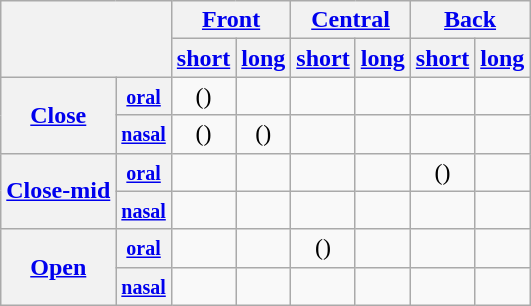<table class="wikitable" style="text-align: center;"">
<tr>
<th rowspan="2" colspan="2"> </th>
<th colspan="2"><a href='#'>Front</a></th>
<th colspan="2"><a href='#'>Central</a></th>
<th colspan="2"><a href='#'>Back</a></th>
</tr>
<tr class=small>
<th><a href='#'>short</a></th>
<th><a href='#'>long</a></th>
<th><a href='#'>short</a></th>
<th><a href='#'>long</a></th>
<th><a href='#'>short</a></th>
<th><a href='#'>long</a></th>
</tr>
<tr>
<th rowspan="2"><a href='#'>Close</a></th>
<th><small><a href='#'>oral</a></small></th>
<td> ()</td>
<td></td>
<td> </td>
<td> </td>
<td> </td>
<td> </td>
</tr>
<tr>
<th><small><a href='#'>nasal</a></small></th>
<td> ()</td>
<td> ()</td>
<td> </td>
<td> </td>
<td> </td>
<td> </td>
</tr>
<tr>
<th rowspan="2"><a href='#'>Close-mid</a></th>
<th><small><a href='#'>oral</a></small></th>
<td></td>
<td></td>
<td> </td>
<td> </td>
<td> ()</td>
<td></td>
</tr>
<tr>
<th><small> <a href='#'>nasal</a></small></th>
<td></td>
<td></td>
<td> </td>
<td> </td>
<td></td>
<td></td>
</tr>
<tr>
<th rowspan="2"><a href='#'>Open</a></th>
<th><small><a href='#'>oral</a></small></th>
<td> </td>
<td> </td>
<td> ()</td>
<td></td>
<td> </td>
<td> </td>
</tr>
<tr>
<th><small> <a href='#'>nasal</a></small></th>
<td> </td>
<td> </td>
<td></td>
<td></td>
<td> </td>
<td> </td>
</tr>
</table>
